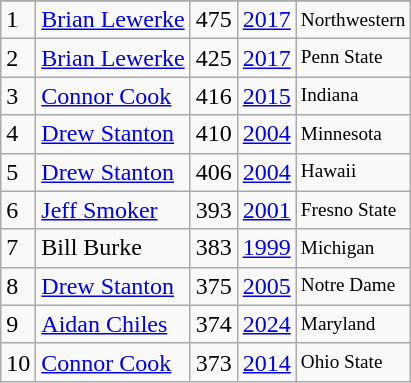<table class="wikitable">
<tr>
</tr>
<tr>
<td>1</td>
<td><a href='#'>Brian Lewerke</a></td>
<td><abbr>475</abbr></td>
<td><a href='#'>2017</a></td>
<td style="font-size:80%;">Northwestern</td>
</tr>
<tr>
<td>2</td>
<td><a href='#'>Brian Lewerke</a></td>
<td><abbr>425</abbr></td>
<td><a href='#'>2017</a></td>
<td style="font-size:80%;">Penn State</td>
</tr>
<tr>
<td>3</td>
<td><a href='#'>Connor Cook</a></td>
<td><abbr>416</abbr></td>
<td><a href='#'>2015</a></td>
<td style="font-size:80%;">Indiana</td>
</tr>
<tr>
<td>4</td>
<td><a href='#'>Drew Stanton</a></td>
<td><abbr>410</abbr></td>
<td><a href='#'>2004</a></td>
<td style="font-size:80%;">Minnesota</td>
</tr>
<tr>
<td>5</td>
<td><a href='#'>Drew Stanton</a></td>
<td><abbr>406</abbr></td>
<td><a href='#'>2004</a></td>
<td style="font-size:80%;">Hawaii</td>
</tr>
<tr>
<td>6</td>
<td><a href='#'>Jeff Smoker</a></td>
<td><abbr>393</abbr></td>
<td><a href='#'>2001</a></td>
<td style="font-size:80%;">Fresno State</td>
</tr>
<tr>
<td>7</td>
<td>Bill Burke</td>
<td><abbr>383</abbr></td>
<td><a href='#'>1999</a></td>
<td style="font-size:80%;">Michigan</td>
</tr>
<tr>
<td>8</td>
<td><a href='#'>Drew Stanton</a></td>
<td><abbr>375</abbr></td>
<td><a href='#'>2005</a></td>
<td style="font-size:80%;">Notre Dame</td>
</tr>
<tr>
<td>9</td>
<td><a href='#'>Aidan Chiles</a></td>
<td><abbr>374</abbr></td>
<td><a href='#'>2024</a></td>
<td style="font-size:80%;">Maryland</td>
</tr>
<tr>
<td>10</td>
<td><a href='#'>Connor Cook</a></td>
<td><abbr>373</abbr></td>
<td><a href='#'>2014</a></td>
<td style="font-size:80%;">Ohio State</td>
</tr>
</table>
